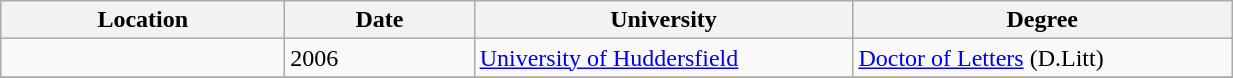<table class="wikitable" style="width:65%;">
<tr>
<th style="width:15%;">Location</th>
<th style="width:10%;">Date</th>
<th style="width:20%;">University</th>
<th style="width:20%;">Degree</th>
</tr>
<tr>
<td></td>
<td>2006</td>
<td><a href='#'>University of Huddersfield</a></td>
<td><a href='#'>Doctor of Letters</a> (D.Litt)</td>
</tr>
<tr>
</tr>
</table>
